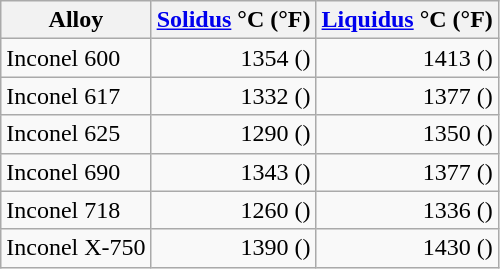<table class="sortable wikitable" style="text-align:right;">
<tr>
<th>Alloy</th>
<th><a href='#'>Solidus</a> °C (°F)</th>
<th><a href='#'>Liquidus</a> °C (°F)</th>
</tr>
<tr>
<td align="left">Inconel 600</td>
<td>1354 ()</td>
<td>1413 ()</td>
</tr>
<tr>
<td align="left">Inconel 617</td>
<td>1332 ()</td>
<td>1377 ()</td>
</tr>
<tr>
<td align="left">Inconel 625</td>
<td>1290 ()</td>
<td>1350 ()</td>
</tr>
<tr>
<td align="left">Inconel 690</td>
<td>1343 ()</td>
<td>1377 ()</td>
</tr>
<tr>
<td align="left">Inconel 718</td>
<td>1260 ()</td>
<td>1336 ()</td>
</tr>
<tr>
<td align="left">Inconel X-750</td>
<td>1390 ()</td>
<td>1430 ()</td>
</tr>
</table>
